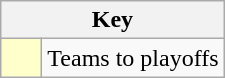<table class="wikitable" style="text-align: center;">
<tr>
<th colspan="2">Key</th>
</tr>
<tr>
<td style="background:#ffffcc; width:20px;"></td>
<td align="left">Teams to playoffs</td>
</tr>
</table>
